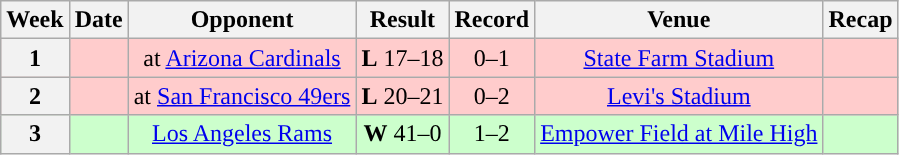<table class="wikitable" style="text-align:center">
<tr>
<th>Week</th>
<th>Date</th>
<th>Opponent</th>
<th>Result</th>
<th>Record</th>
<th>Venue</th>
<th>Recap</th>
</tr>
<tr style="background:#fcc">
<th>1</th>
<td></td>
<td>at <a href='#'>Arizona Cardinals</a></td>
<td><strong>L</strong> 17–18</td>
<td>0–1</td>
<td><a href='#'>State Farm Stadium</a></td>
<td></td>
</tr>
<tr style="background:#fcc">
<th>2</th>
<td></td>
<td>at <a href='#'>San Francisco 49ers</a></td>
<td><strong>L</strong> 20–21</td>
<td>0–2</td>
<td><a href='#'>Levi's Stadium</a></td>
<td></td>
</tr>
<tr style="background:#cfc">
<th>3</th>
<td></td>
<td><a href='#'>Los Angeles Rams</a></td>
<td><strong>W</strong> 41–0</td>
<td>1–2</td>
<td><a href='#'>Empower Field at Mile High</a></td>
<td></td>
</tr>
</table>
